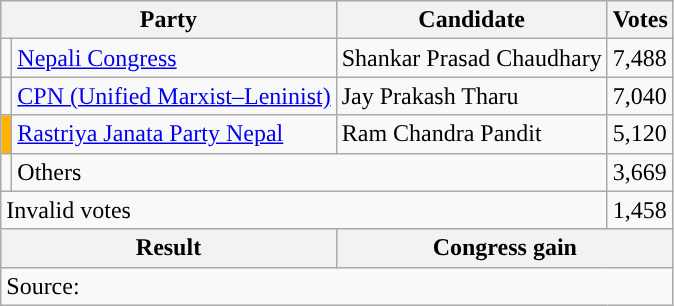<table class="wikitable">
<tr>
<th colspan="2">Party</th>
<th>Candidate</th>
<th>Votes</th>
</tr>
<tr>
<td style="background-color:"></td>
<td><a href='#'>Nepali Congress</a></td>
<td>Shankar Prasad Chaudhary</td>
<td>7,488</td>
</tr>
<tr>
<td style="background-color:"></td>
<td><a href='#'>CPN (Unified Marxist–Leninist)</a></td>
<td>Jay Prakash Tharu</td>
<td>7,040</td>
</tr>
<tr>
<td style="background-color:#ffb300"></td>
<td><a href='#'>Rastriya Janata Party Nepal</a></td>
<td>Ram Chandra Pandit</td>
<td>5,120</td>
</tr>
<tr>
<td></td>
<td colspan="2">Others</td>
<td>3,669</td>
</tr>
<tr>
<td colspan="3">Invalid votes</td>
<td>1,458</td>
</tr>
<tr>
<th colspan="2">Result</th>
<th colspan="2">Congress gain</th>
</tr>
<tr>
<td colspan="4">Source: </td>
</tr>
</table>
